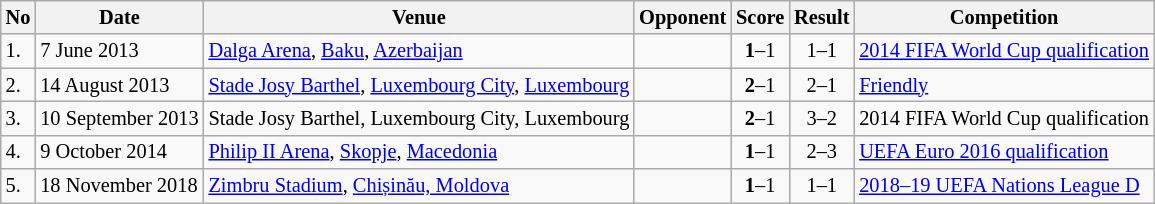<table class="wikitable" style="font-size:85%;">
<tr>
<th>No</th>
<th>Date</th>
<th>Venue</th>
<th>Opponent</th>
<th>Score</th>
<th>Result</th>
<th>Competition</th>
</tr>
<tr>
<td>1.</td>
<td>7 June 2013</td>
<td><a href='#'>Dalga Arena</a>, <a href='#'>Baku</a>, <a href='#'>Azerbaijan</a></td>
<td></td>
<td align=center><strong>1</strong>–1</td>
<td align=center>1–1</td>
<td><a href='#'>2014 FIFA World Cup qualification</a></td>
</tr>
<tr>
<td>2.</td>
<td>14 August 2013</td>
<td><a href='#'>Stade Josy Barthel</a>, <a href='#'>Luxembourg City</a>, <a href='#'>Luxembourg</a></td>
<td></td>
<td align=center><strong>2</strong>–1</td>
<td align=center>2–1</td>
<td><a href='#'>Friendly</a></td>
</tr>
<tr>
<td>3.</td>
<td>10 September 2013</td>
<td>Stade Josy Barthel, Luxembourg City, Luxembourg</td>
<td></td>
<td align=center><strong>2</strong>–1</td>
<td align=center>3–2</td>
<td>2014 FIFA World Cup qualification</td>
</tr>
<tr>
<td>4.</td>
<td>9 October 2014</td>
<td><a href='#'>Philip II Arena</a>, <a href='#'>Skopje</a>, <a href='#'>Macedonia</a></td>
<td></td>
<td align=center><strong>1</strong>–1</td>
<td align=center>2–3</td>
<td><a href='#'>UEFA Euro 2016 qualification</a></td>
</tr>
<tr>
<td>5.</td>
<td>18 November 2018</td>
<td><a href='#'>Zimbru Stadium</a>, <a href='#'>Chișinău, Moldova</a></td>
<td></td>
<td align=center><strong>1</strong>–1</td>
<td align=center>1–1</td>
<td><a href='#'>2018–19 UEFA Nations League D</a></td>
</tr>
</table>
